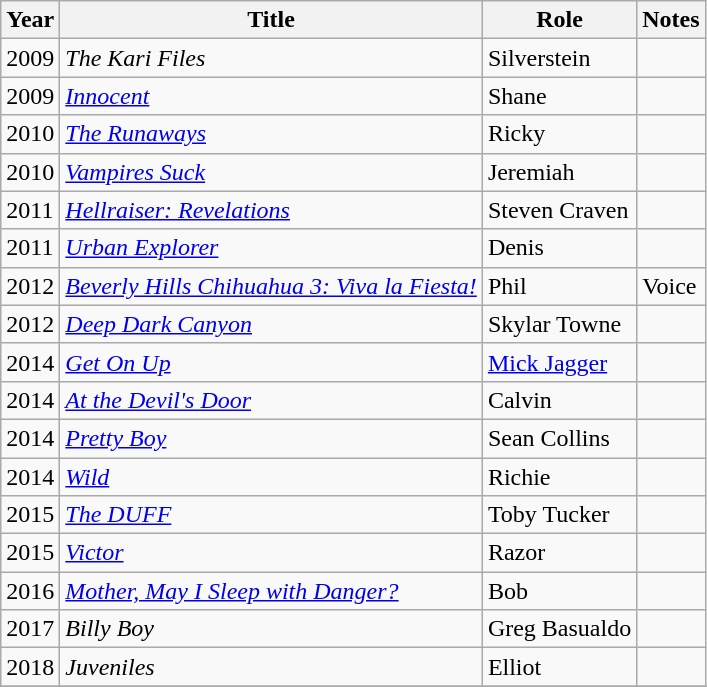<table class="wikitable sortable">
<tr>
<th>Year</th>
<th>Title</th>
<th>Role</th>
<th class="unsortable">Notes</th>
</tr>
<tr>
<td>2009</td>
<td><em>The Kari Files</em></td>
<td>Silverstein</td>
<td></td>
</tr>
<tr>
<td>2009</td>
<td><em><a href='#'>Innocent</a></em></td>
<td>Shane</td>
<td></td>
</tr>
<tr>
<td>2010</td>
<td><em><a href='#'>The Runaways</a></em></td>
<td>Ricky</td>
<td></td>
</tr>
<tr>
<td>2010</td>
<td><em><a href='#'>Vampires Suck</a></em></td>
<td>Jeremiah</td>
<td></td>
</tr>
<tr>
<td>2011</td>
<td><em><a href='#'>Hellraiser: Revelations</a></em></td>
<td>Steven Craven</td>
<td></td>
</tr>
<tr>
<td>2011</td>
<td><em><a href='#'>Urban Explorer</a></em></td>
<td>Denis</td>
<td></td>
</tr>
<tr>
<td>2012</td>
<td><em><a href='#'>Beverly Hills Chihuahua 3: Viva la Fiesta!</a></em></td>
<td>Phil</td>
<td>Voice</td>
</tr>
<tr>
<td>2012</td>
<td><em><a href='#'>Deep Dark Canyon</a></em></td>
<td>Skylar Towne</td>
<td></td>
</tr>
<tr>
<td>2014</td>
<td><em><a href='#'>Get On Up</a></em></td>
<td><a href='#'>Mick Jagger</a></td>
<td></td>
</tr>
<tr>
<td>2014</td>
<td><em><a href='#'>At the Devil's Door</a></em></td>
<td>Calvin</td>
<td></td>
</tr>
<tr>
<td>2014</td>
<td><em><a href='#'>Pretty Boy</a></em></td>
<td>Sean Collins</td>
<td></td>
</tr>
<tr>
<td>2014</td>
<td><em><a href='#'>Wild</a></em></td>
<td>Richie</td>
<td></td>
</tr>
<tr>
<td>2015</td>
<td><em><a href='#'>The DUFF</a></em></td>
<td>Toby Tucker</td>
<td></td>
</tr>
<tr>
<td>2015</td>
<td><em><a href='#'>Victor</a></em></td>
<td>Razor</td>
<td></td>
</tr>
<tr>
<td>2016</td>
<td><em><a href='#'>Mother, May I Sleep with Danger?</a></em></td>
<td>Bob</td>
<td></td>
</tr>
<tr>
<td>2017</td>
<td><em>Billy Boy</em></td>
<td>Greg Basualdo</td>
<td></td>
</tr>
<tr>
<td>2018</td>
<td><em>Juveniles</em></td>
<td>Elliot</td>
<td></td>
</tr>
<tr>
</tr>
</table>
